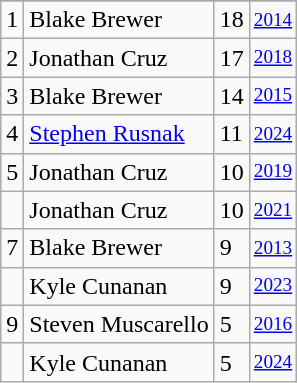<table class="wikitable">
<tr>
</tr>
<tr>
<td>1</td>
<td>Blake Brewer</td>
<td>18</td>
<td style="font-size:80%;"><a href='#'>2014</a></td>
</tr>
<tr>
<td>2</td>
<td>Jonathan Cruz</td>
<td>17</td>
<td style="font-size:80%;"><a href='#'>2018</a></td>
</tr>
<tr>
<td>3</td>
<td>Blake Brewer</td>
<td>14</td>
<td style="font-size:80%;"><a href='#'>2015</a></td>
</tr>
<tr>
<td>4</td>
<td><a href='#'>Stephen Rusnak</a></td>
<td>11</td>
<td style="font-size:80%;"><a href='#'>2024</a></td>
</tr>
<tr>
<td>5</td>
<td>Jonathan Cruz</td>
<td>10</td>
<td style="font-size:80%;"><a href='#'>2019</a></td>
</tr>
<tr>
<td></td>
<td>Jonathan Cruz</td>
<td>10</td>
<td style="font-size:80%;"><a href='#'>2021</a></td>
</tr>
<tr>
<td>7</td>
<td>Blake Brewer</td>
<td>9</td>
<td style="font-size:80%;"><a href='#'>2013</a></td>
</tr>
<tr>
<td></td>
<td>Kyle Cunanan</td>
<td>9</td>
<td style="font-size:80%;"><a href='#'>2023</a></td>
</tr>
<tr>
<td>9</td>
<td>Steven Muscarello</td>
<td>5</td>
<td style="font-size:80%;"><a href='#'>2016</a></td>
</tr>
<tr>
<td></td>
<td>Kyle Cunanan</td>
<td>5</td>
<td style="font-size:80%;"><a href='#'>2024</a></td>
</tr>
</table>
